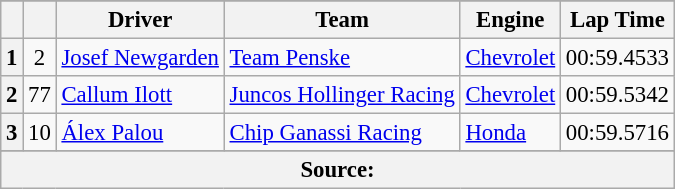<table class="wikitable" style="font-size:95%;">
<tr>
</tr>
<tr>
<th></th>
<th></th>
<th>Driver</th>
<th>Team</th>
<th>Engine</th>
<th>Lap Time</th>
</tr>
<tr>
<th>1</th>
<td align="center">2</td>
<td> <a href='#'>Josef Newgarden</a></td>
<td><a href='#'>Team Penske</a></td>
<td><a href='#'>Chevrolet</a></td>
<td>00:59.4533</td>
</tr>
<tr>
<th>2</th>
<td align="center">77</td>
<td> <a href='#'>Callum Ilott</a></td>
<td><a href='#'>Juncos Hollinger Racing</a></td>
<td><a href='#'>Chevrolet</a></td>
<td>00:59.5342</td>
</tr>
<tr>
<th>3</th>
<td align="center">10</td>
<td> <a href='#'>Álex Palou</a> <strong></strong></td>
<td><a href='#'>Chip Ganassi Racing</a></td>
<td><a href='#'>Honda</a></td>
<td>00:59.5716</td>
</tr>
<tr>
</tr>
<tr class="sortbottom">
<th colspan="6">Source:</th>
</tr>
</table>
